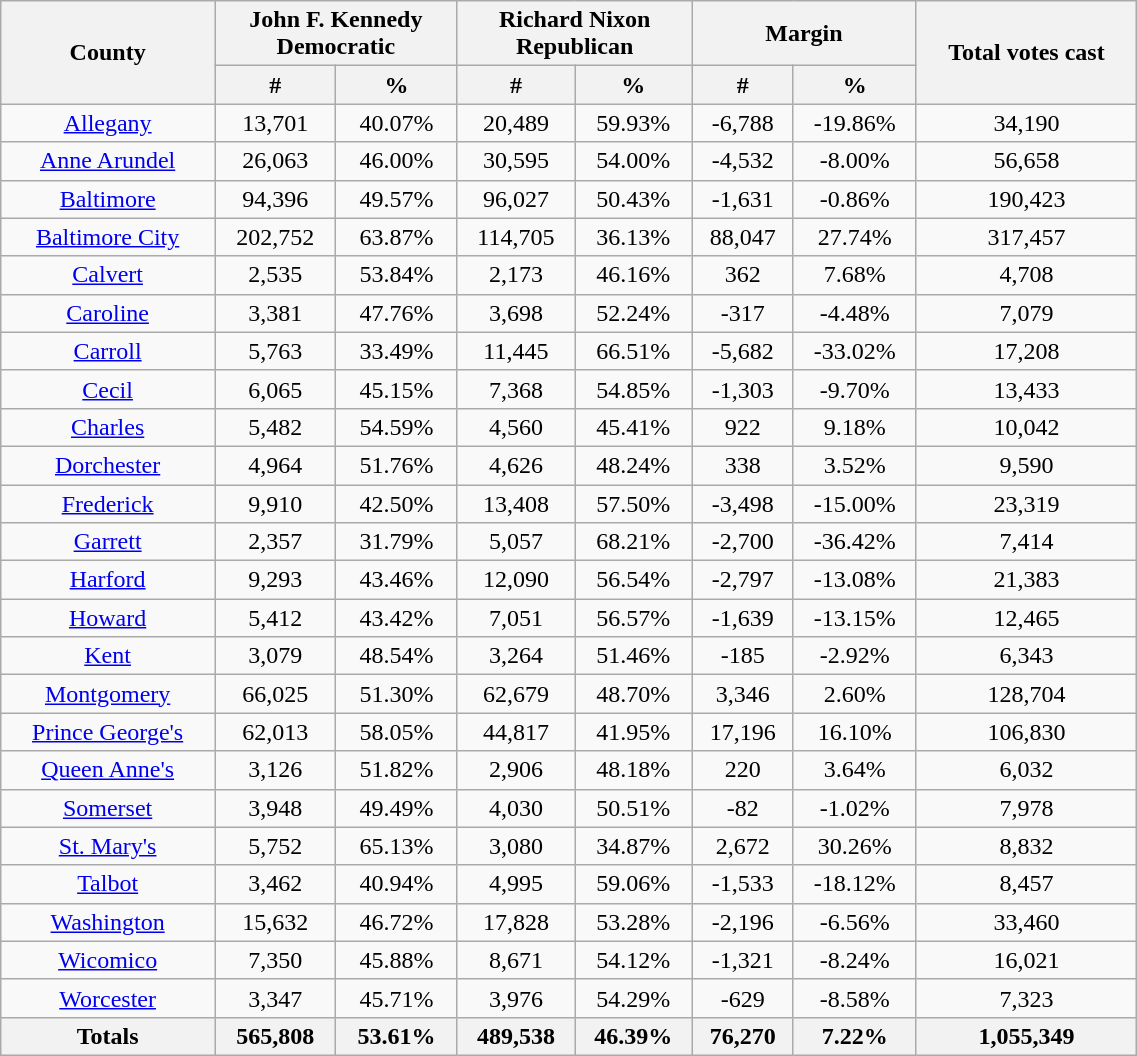<table width="60%"  class="wikitable sortable" style="text-align:center">
<tr>
<th style="text-align:center;" rowspan="2">County</th>
<th style="text-align:center;" colspan="2">John F. Kennedy<br>Democratic</th>
<th style="text-align:center;" colspan="2">Richard Nixon<br>Republican</th>
<th style="text-align:center;" colspan="2">Margin</th>
<th style="text-align:center;" rowspan="2">Total votes cast</th>
</tr>
<tr>
<th style="text-align:center;" data-sort-type="number">#</th>
<th style="text-align:center;" data-sort-type="number">%</th>
<th style="text-align:center;" data-sort-type="number">#</th>
<th style="text-align:center;" data-sort-type="number">%</th>
<th style="text-align:center;" data-sort-type="number">#</th>
<th style="text-align:center;" data-sort-type="number">%</th>
</tr>
<tr style="text-align:center;">
<td><a href='#'>Allegany</a></td>
<td>13,701</td>
<td>40.07%</td>
<td>20,489</td>
<td>59.93%</td>
<td>-6,788</td>
<td>-19.86%</td>
<td>34,190</td>
</tr>
<tr style="text-align:center;">
<td><a href='#'>Anne Arundel</a></td>
<td>26,063</td>
<td>46.00%</td>
<td>30,595</td>
<td>54.00%</td>
<td>-4,532</td>
<td>-8.00%</td>
<td>56,658</td>
</tr>
<tr style="text-align:center;">
<td><a href='#'>Baltimore</a></td>
<td>94,396</td>
<td>49.57%</td>
<td>96,027</td>
<td>50.43%</td>
<td>-1,631</td>
<td>-0.86%</td>
<td>190,423</td>
</tr>
<tr style="text-align:center;">
<td><a href='#'>Baltimore City</a></td>
<td>202,752</td>
<td>63.87%</td>
<td>114,705</td>
<td>36.13%</td>
<td>88,047</td>
<td>27.74%</td>
<td>317,457</td>
</tr>
<tr style="text-align:center;">
<td><a href='#'>Calvert</a></td>
<td>2,535</td>
<td>53.84%</td>
<td>2,173</td>
<td>46.16%</td>
<td>362</td>
<td>7.68%</td>
<td>4,708</td>
</tr>
<tr style="text-align:center;">
<td><a href='#'>Caroline</a></td>
<td>3,381</td>
<td>47.76%</td>
<td>3,698</td>
<td>52.24%</td>
<td>-317</td>
<td>-4.48%</td>
<td>7,079</td>
</tr>
<tr style="text-align:center;">
<td><a href='#'>Carroll</a></td>
<td>5,763</td>
<td>33.49%</td>
<td>11,445</td>
<td>66.51%</td>
<td>-5,682</td>
<td>-33.02%</td>
<td>17,208</td>
</tr>
<tr style="text-align:center;">
<td><a href='#'>Cecil</a></td>
<td>6,065</td>
<td>45.15%</td>
<td>7,368</td>
<td>54.85%</td>
<td>-1,303</td>
<td>-9.70%</td>
<td>13,433</td>
</tr>
<tr style="text-align:center;">
<td><a href='#'>Charles</a></td>
<td>5,482</td>
<td>54.59%</td>
<td>4,560</td>
<td>45.41%</td>
<td>922</td>
<td>9.18%</td>
<td>10,042</td>
</tr>
<tr style="text-align:center;">
<td><a href='#'>Dorchester</a></td>
<td>4,964</td>
<td>51.76%</td>
<td>4,626</td>
<td>48.24%</td>
<td>338</td>
<td>3.52%</td>
<td>9,590</td>
</tr>
<tr style="text-align:center;">
<td><a href='#'>Frederick</a></td>
<td>9,910</td>
<td>42.50%</td>
<td>13,408</td>
<td>57.50%</td>
<td>-3,498</td>
<td>-15.00%</td>
<td>23,319</td>
</tr>
<tr style="text-align:center;">
<td><a href='#'>Garrett</a></td>
<td>2,357</td>
<td>31.79%</td>
<td>5,057</td>
<td>68.21%</td>
<td>-2,700</td>
<td>-36.42%</td>
<td>7,414</td>
</tr>
<tr style="text-align:center;">
<td><a href='#'>Harford</a></td>
<td>9,293</td>
<td>43.46%</td>
<td>12,090</td>
<td>56.54%</td>
<td>-2,797</td>
<td>-13.08%</td>
<td>21,383</td>
</tr>
<tr style="text-align:center;">
<td><a href='#'>Howard</a></td>
<td>5,412</td>
<td>43.42%</td>
<td>7,051</td>
<td>56.57%</td>
<td>-1,639</td>
<td>-13.15%</td>
<td>12,465</td>
</tr>
<tr style="text-align:center;">
<td><a href='#'>Kent</a></td>
<td>3,079</td>
<td>48.54%</td>
<td>3,264</td>
<td>51.46%</td>
<td>-185</td>
<td>-2.92%</td>
<td>6,343</td>
</tr>
<tr style="text-align:center;">
<td><a href='#'>Montgomery</a></td>
<td>66,025</td>
<td>51.30%</td>
<td>62,679</td>
<td>48.70%</td>
<td>3,346</td>
<td>2.60%</td>
<td>128,704</td>
</tr>
<tr style="text-align:center;">
<td><a href='#'>Prince George's</a></td>
<td>62,013</td>
<td>58.05%</td>
<td>44,817</td>
<td>41.95%</td>
<td>17,196</td>
<td>16.10%</td>
<td>106,830</td>
</tr>
<tr style="text-align:center;">
<td><a href='#'>Queen Anne's</a></td>
<td>3,126</td>
<td>51.82%</td>
<td>2,906</td>
<td>48.18%</td>
<td>220</td>
<td>3.64%</td>
<td>6,032</td>
</tr>
<tr style="text-align:center;">
<td><a href='#'>Somerset</a></td>
<td>3,948</td>
<td>49.49%</td>
<td>4,030</td>
<td>50.51%</td>
<td>-82</td>
<td>-1.02%</td>
<td>7,978</td>
</tr>
<tr style="text-align:center;">
<td><a href='#'>St. Mary's</a></td>
<td>5,752</td>
<td>65.13%</td>
<td>3,080</td>
<td>34.87%</td>
<td>2,672</td>
<td>30.26%</td>
<td>8,832</td>
</tr>
<tr style="text-align:center;">
<td><a href='#'>Talbot</a></td>
<td>3,462</td>
<td>40.94%</td>
<td>4,995</td>
<td>59.06%</td>
<td>-1,533</td>
<td>-18.12%</td>
<td>8,457</td>
</tr>
<tr style="text-align:center;">
<td><a href='#'>Washington</a></td>
<td>15,632</td>
<td>46.72%</td>
<td>17,828</td>
<td>53.28%</td>
<td>-2,196</td>
<td>-6.56%</td>
<td>33,460</td>
</tr>
<tr style="text-align:center;">
<td><a href='#'>Wicomico</a></td>
<td>7,350</td>
<td>45.88%</td>
<td>8,671</td>
<td>54.12%</td>
<td>-1,321</td>
<td>-8.24%</td>
<td>16,021</td>
</tr>
<tr style="text-align:center;">
<td><a href='#'>Worcester</a></td>
<td>3,347</td>
<td>45.71%</td>
<td>3,976</td>
<td>54.29%</td>
<td>-629</td>
<td>-8.58%</td>
<td>7,323</td>
</tr>
<tr style="text-align:center;">
<th>Totals</th>
<th>565,808</th>
<th>53.61%</th>
<th>489,538</th>
<th>46.39%</th>
<th>76,270</th>
<th>7.22%</th>
<th>1,055,349</th>
</tr>
</table>
